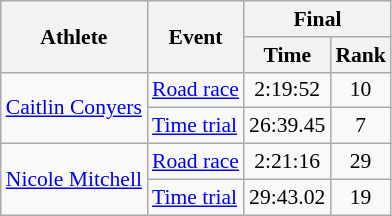<table class="wikitable" border="1" style="font-size:90%">
<tr>
<th rowspan=2>Athlete</th>
<th rowspan=2>Event</th>
<th colspan=2>Final</th>
</tr>
<tr>
<th>Time</th>
<th>Rank</th>
</tr>
<tr align=center>
<td rowspan=2 align=left><a href='#'>Caitlin Conyers</a></td>
<td align=left><a href='#'>Road race</a></td>
<td>2:19:52</td>
<td>10</td>
</tr>
<tr align=center>
<td align=left><a href='#'>Time trial</a></td>
<td>26:39.45</td>
<td>7</td>
</tr>
<tr align=center>
<td rowspan=2 align=left><a href='#'>Nicole Mitchell</a></td>
<td align=left><a href='#'>Road race</a></td>
<td>2:21:16</td>
<td>29</td>
</tr>
<tr align=center>
<td align=left><a href='#'>Time trial</a></td>
<td>29:43.02</td>
<td>19</td>
</tr>
</table>
